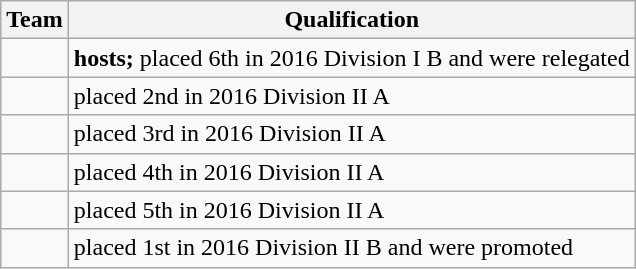<table class="wikitable">
<tr>
<th>Team</th>
<th>Qualification</th>
</tr>
<tr>
<td></td>
<td><strong>hosts;</strong> placed 6th in 2016 Division I B and were relegated</td>
</tr>
<tr>
<td></td>
<td>placed 2nd in 2016 Division II A</td>
</tr>
<tr>
<td></td>
<td>placed 3rd in 2016 Division II A</td>
</tr>
<tr>
<td></td>
<td>placed 4th in 2016 Division II A</td>
</tr>
<tr>
<td></td>
<td>placed 5th in 2016 Division II A</td>
</tr>
<tr>
<td></td>
<td>placed 1st in 2016 Division II B and were promoted</td>
</tr>
</table>
